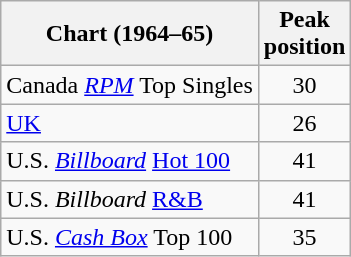<table class="wikitable sortable">
<tr>
<th>Chart (1964–65)</th>
<th>Peak<br>position</th>
</tr>
<tr>
<td>Canada <em><a href='#'>RPM</a></em> Top Singles</td>
<td style="text-align:center;">30</td>
</tr>
<tr>
<td><a href='#'>UK</a></td>
<td style="text-align:center;">26</td>
</tr>
<tr>
<td>U.S. <em><a href='#'>Billboard</a></em> <a href='#'>Hot 100</a></td>
<td style="text-align:center;">41</td>
</tr>
<tr>
<td>U.S. <em>Billboard</em> <a href='#'>R&B</a></td>
<td style="text-align:center;">41</td>
</tr>
<tr>
<td>U.S. <a href='#'><em>Cash Box</em></a> Top 100</td>
<td align="center">35</td>
</tr>
</table>
